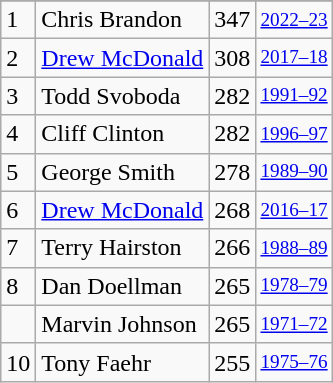<table class="wikitable">
<tr>
</tr>
<tr>
<td>1</td>
<td>Chris Brandon</td>
<td>347</td>
<td style="font-size:80%;"><a href='#'>2022–23</a></td>
</tr>
<tr>
<td>2</td>
<td><a href='#'>Drew McDonald</a></td>
<td>308</td>
<td style="font-size:80%;"><a href='#'>2017–18</a></td>
</tr>
<tr>
<td>3</td>
<td>Todd Svoboda</td>
<td>282</td>
<td style="font-size:80%;"><a href='#'>1991–92</a></td>
</tr>
<tr>
<td>4</td>
<td>Cliff Clinton</td>
<td>282</td>
<td style="font-size:80%;"><a href='#'>1996–97</a></td>
</tr>
<tr>
<td>5</td>
<td>George Smith</td>
<td>278</td>
<td style="font-size:80%;"><a href='#'>1989–90</a></td>
</tr>
<tr>
<td>6</td>
<td><a href='#'>Drew McDonald</a></td>
<td>268</td>
<td style="font-size:80%;"><a href='#'>2016–17</a></td>
</tr>
<tr>
<td>7</td>
<td>Terry Hairston</td>
<td>266</td>
<td style="font-size:80%;"><a href='#'>1988–89</a></td>
</tr>
<tr>
<td>8</td>
<td>Dan Doellman</td>
<td>265</td>
<td style="font-size:80%;"><a href='#'>1978–79</a></td>
</tr>
<tr>
<td></td>
<td>Marvin Johnson</td>
<td>265</td>
<td style="font-size:80%;"><a href='#'>1971–72</a></td>
</tr>
<tr>
<td>10</td>
<td>Tony Faehr</td>
<td>255</td>
<td style="font-size:80%;"><a href='#'>1975–76</a></td>
</tr>
</table>
